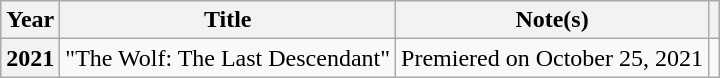<table class="wikitable plainrowheaders">
<tr>
<th>Year</th>
<th>Title</th>
<th>Note(s)</th>
<th></th>
</tr>
<tr>
<th scope="row">2021</th>
<td>"The Wolf: The Last Descendant"</td>
<td>Premiered on October 25, 2021</td>
<td align=center></td>
</tr>
</table>
